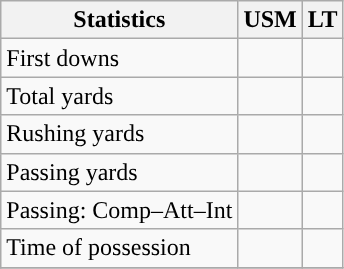<table class="wikitable" style="float: left;">
<tr>
<th>Statistics</th>
<th>USM</th>
<th>LT</th>
</tr>
<tr>
<td>First downs</td>
<td></td>
<td></td>
</tr>
<tr>
<td>Total yards</td>
<td></td>
<td></td>
</tr>
<tr>
<td>Rushing yards</td>
<td></td>
<td></td>
</tr>
<tr>
<td>Passing yards</td>
<td></td>
<td></td>
</tr>
<tr>
<td>Passing: Comp–Att–Int</td>
<td></td>
<td></td>
</tr>
<tr>
<td>Time of possession</td>
<td></td>
<td></td>
</tr>
<tr>
</tr>
</table>
